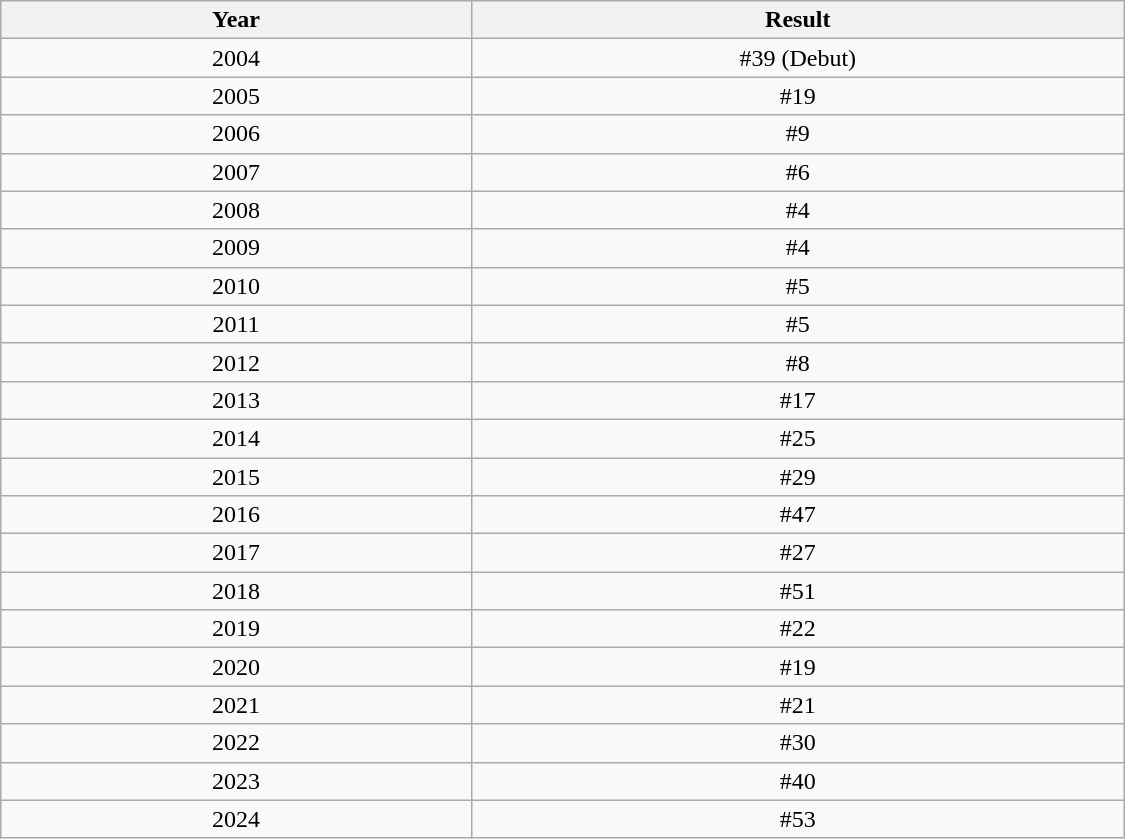<table class="wikitable" style="text-align:center;" width="750" |>
<tr>
<th style="width:70px;">Year</th>
<th style="width:100px;">Result</th>
</tr>
<tr>
<td>2004</td>
<td>#39 (Debut)</td>
</tr>
<tr>
<td>2005</td>
<td>#19</td>
</tr>
<tr>
<td>2006</td>
<td>#9</td>
</tr>
<tr>
<td>2007</td>
<td>#6</td>
</tr>
<tr>
<td>2008</td>
<td>#4</td>
</tr>
<tr>
<td>2009</td>
<td>#4</td>
</tr>
<tr>
<td>2010</td>
<td>#5</td>
</tr>
<tr>
<td>2011</td>
<td>#5</td>
</tr>
<tr>
<td>2012</td>
<td>#8</td>
</tr>
<tr>
<td>2013</td>
<td>#17</td>
</tr>
<tr>
<td>2014</td>
<td>#25</td>
</tr>
<tr>
<td>2015</td>
<td>#29</td>
</tr>
<tr>
<td>2016</td>
<td>#47</td>
</tr>
<tr>
<td>2017</td>
<td>#27</td>
</tr>
<tr>
<td>2018</td>
<td>#51</td>
</tr>
<tr>
<td>2019</td>
<td>#22</td>
</tr>
<tr>
<td>2020</td>
<td>#19</td>
</tr>
<tr>
<td>2021</td>
<td>#21</td>
</tr>
<tr>
<td>2022</td>
<td>#30</td>
</tr>
<tr>
<td>2023</td>
<td>#40</td>
</tr>
<tr>
<td>2024</td>
<td>#53</td>
</tr>
</table>
